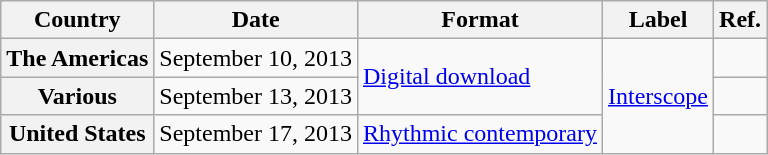<table class="wikitable sortable plainrowheaders">
<tr>
<th scope="col">Country</th>
<th scope="col">Date</th>
<th scope="col">Format</th>
<th scope="col" class="unsortable">Label</th>
<th scope="col" class="unsortable">Ref.</th>
</tr>
<tr>
<th scope="row">The Americas</th>
<td>September 10, 2013</td>
<td rowspan="2"><a href='#'>Digital download</a></td>
<td rowspan="3"><a href='#'>Interscope</a></td>
<td></td>
</tr>
<tr>
<th scope="row">Various</th>
<td>September 13, 2013</td>
<td></td>
</tr>
<tr>
<th scope="row">United States</th>
<td>September 17, 2013</td>
<td><a href='#'>Rhythmic contemporary</a></td>
<td></td>
</tr>
</table>
